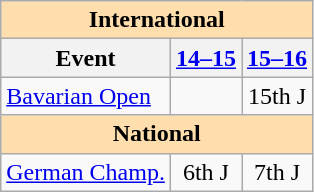<table class="wikitable" style="text-align:center">
<tr>
<th colspan="3" style="background-color: #ffdead; " align="center">International</th>
</tr>
<tr>
<th>Event</th>
<th><a href='#'>14–15</a></th>
<th><a href='#'>15–16</a></th>
</tr>
<tr>
<td align=left><a href='#'>Bavarian Open</a></td>
<td></td>
<td>15th J</td>
</tr>
<tr>
<th colspan="3" style="background-color: #ffdead; " align="center">National</th>
</tr>
<tr>
<td align="left"><a href='#'>German Champ.</a></td>
<td>6th J</td>
<td>7th J</td>
</tr>
</table>
